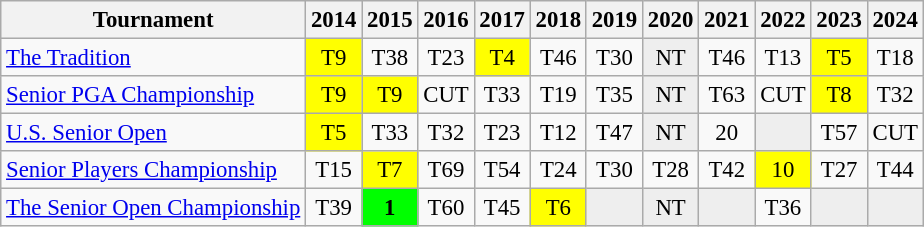<table class="wikitable" style="font-size:95%;text-align:center;">
<tr>
<th>Tournament</th>
<th>2014</th>
<th>2015</th>
<th>2016</th>
<th>2017</th>
<th>2018</th>
<th>2019</th>
<th>2020</th>
<th>2021</th>
<th>2022</th>
<th>2023</th>
<th>2024</th>
</tr>
<tr>
<td align=left><a href='#'>The Tradition</a></td>
<td style="background:yellow;">T9</td>
<td>T38</td>
<td>T23</td>
<td style="background:yellow;">T4</td>
<td>T46</td>
<td>T30</td>
<td style="background:#eeeeee;">NT</td>
<td>T46</td>
<td>T13</td>
<td style="background:yellow;">T5</td>
<td>T18</td>
</tr>
<tr>
<td align=left><a href='#'>Senior PGA Championship</a></td>
<td style="background:yellow;">T9</td>
<td style="background:yellow;">T9</td>
<td>CUT</td>
<td>T33</td>
<td>T19</td>
<td>T35</td>
<td style="background:#eeeeee;">NT</td>
<td>T63</td>
<td>CUT</td>
<td style="background:yellow;">T8</td>
<td>T32</td>
</tr>
<tr>
<td align=left><a href='#'>U.S. Senior Open</a></td>
<td style="background:yellow;">T5</td>
<td>T33</td>
<td>T32</td>
<td>T23</td>
<td>T12</td>
<td>T47</td>
<td style="background:#eeeeee;">NT</td>
<td>20</td>
<td style="background:#eeeeee;"></td>
<td>T57</td>
<td>CUT</td>
</tr>
<tr>
<td align=left><a href='#'>Senior Players Championship</a></td>
<td>T15</td>
<td style="background:yellow;">T7</td>
<td>T69</td>
<td>T54</td>
<td>T24</td>
<td>T30</td>
<td>T28</td>
<td>T42</td>
<td style="background:yellow;">10</td>
<td>T27</td>
<td>T44</td>
</tr>
<tr>
<td align=left><a href='#'>The Senior Open Championship</a></td>
<td>T39</td>
<td style="background:lime;"><strong>1</strong></td>
<td>T60</td>
<td>T45</td>
<td style="background:yellow;">T6</td>
<td style="background:#eeeeee;"></td>
<td style="background:#eeeeee;">NT</td>
<td style="background:#eeeeee;"></td>
<td>T36</td>
<td style="background:#eeeeee;"></td>
<td style="background:#eeeeee;"></td>
</tr>
</table>
